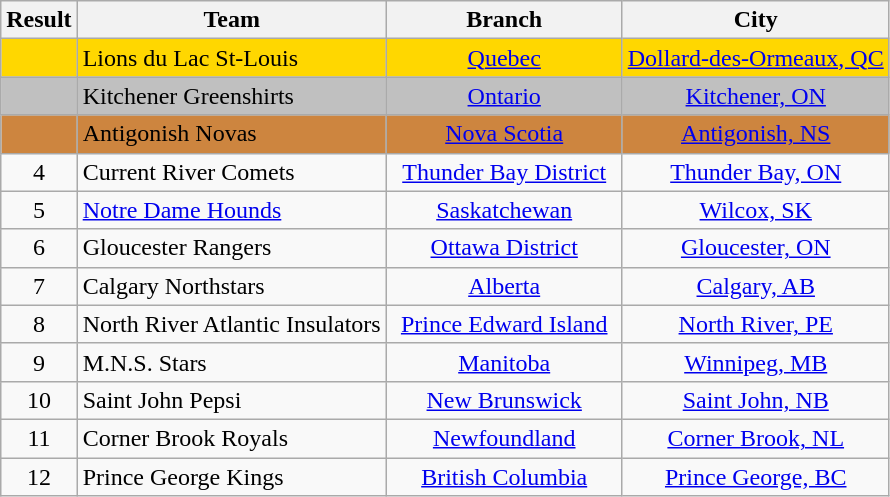<table class="wikitable" style="text-align: center;">
<tr>
<th width=20>Result</th>
<th>Team</th>
<th width=150>Branch</th>
<th>City</th>
</tr>
<tr bgcolor=gold>
<td></td>
<td align="left">Lions du Lac St-Louis</td>
<td><a href='#'>Quebec</a></td>
<td><a href='#'>Dollard-des-Ormeaux, QC</a></td>
</tr>
<tr bgcolor=silver>
<td></td>
<td align="left">Kitchener Greenshirts</td>
<td><a href='#'>Ontario</a></td>
<td><a href='#'>Kitchener, ON</a></td>
</tr>
<tr bgcolor=Peru>
<td></td>
<td align="left">Antigonish Novas</td>
<td><a href='#'>Nova Scotia</a></td>
<td><a href='#'>Antigonish, NS</a></td>
</tr>
<tr>
<td>4</td>
<td align="left">Current River Comets</td>
<td><a href='#'>Thunder Bay District</a></td>
<td><a href='#'>Thunder Bay, ON</a></td>
</tr>
<tr>
<td>5</td>
<td align="left"><a href='#'>Notre Dame Hounds</a></td>
<td><a href='#'>Saskatchewan</a></td>
<td><a href='#'>Wilcox, SK</a></td>
</tr>
<tr>
<td>6</td>
<td align="left">Gloucester Rangers</td>
<td><a href='#'>Ottawa District</a></td>
<td><a href='#'>Gloucester, ON</a></td>
</tr>
<tr>
<td>7</td>
<td align="left">Calgary Northstars</td>
<td><a href='#'>Alberta</a></td>
<td><a href='#'>Calgary, AB</a></td>
</tr>
<tr>
<td>8</td>
<td align="left">North River Atlantic Insulators</td>
<td><a href='#'>Prince Edward Island</a></td>
<td><a href='#'>North River, PE</a></td>
</tr>
<tr>
<td>9</td>
<td align="left">M.N.S. Stars</td>
<td><a href='#'>Manitoba</a></td>
<td><a href='#'>Winnipeg, MB</a></td>
</tr>
<tr>
<td>10</td>
<td align="left">Saint John Pepsi</td>
<td><a href='#'>New Brunswick</a></td>
<td><a href='#'>Saint John, NB</a></td>
</tr>
<tr>
<td>11</td>
<td align="left">Corner Brook Royals</td>
<td><a href='#'>Newfoundland</a></td>
<td><a href='#'>Corner Brook, NL</a></td>
</tr>
<tr>
<td>12</td>
<td align="left">Prince George Kings</td>
<td><a href='#'>British Columbia</a></td>
<td><a href='#'>Prince George, BC</a></td>
</tr>
</table>
